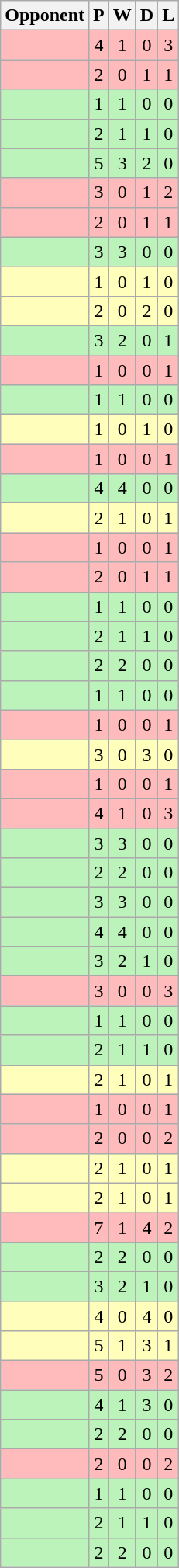<table class="wikitable sortable collapsible collapsed" style="text-align: center; font-size: 100%;">
<tr>
<th>Opponent</th>
<th>P</th>
<th>W</th>
<th>D</th>
<th>L</th>
</tr>
<tr bgcolor="#ffbbbb">
<td style="text-align:left;"></td>
<td>4</td>
<td>1</td>
<td>0</td>
<td>3</td>
</tr>
<tr bgcolor="#ffbbbb">
<td style="text-align:left;"></td>
<td>2</td>
<td>0</td>
<td>1</td>
<td>1</td>
</tr>
<tr bgcolor="#bbf3bb">
<td style="text-align:left;"></td>
<td>1</td>
<td>1</td>
<td>0</td>
<td>0</td>
</tr>
<tr bgcolor="#bbf3bb">
<td style="text-align:left;"></td>
<td>2</td>
<td>1</td>
<td>1</td>
<td>0</td>
</tr>
<tr bgcolor="#bbf3bb">
<td style="text-align:left;"></td>
<td>5</td>
<td>3</td>
<td>2</td>
<td>0</td>
</tr>
<tr bgcolor="#ffbbbb">
<td style="text-align:left;"></td>
<td>3</td>
<td>0</td>
<td>1</td>
<td>2</td>
</tr>
<tr bgcolor="#ffbbbb">
<td style="text-align:left;"></td>
<td>2</td>
<td>0</td>
<td>1</td>
<td>1</td>
</tr>
<tr bgcolor="#bbf3bb">
<td style="text-align:left;"></td>
<td>3</td>
<td>3</td>
<td>0</td>
<td>0</td>
</tr>
<tr bgcolor="#ffffbb">
<td style="text-align:left;"></td>
<td>1</td>
<td>0</td>
<td>1</td>
<td>0</td>
</tr>
<tr bgcolor="#ffffbb">
<td style="text-align:left;"></td>
<td>2</td>
<td>0</td>
<td>2</td>
<td>0</td>
</tr>
<tr bgcolor="#bbf3bb">
<td style="text-align:left;"></td>
<td>3</td>
<td>2</td>
<td>0</td>
<td>1</td>
</tr>
<tr bgcolor="#ffbbbb">
<td style="text-align:left;"></td>
<td>1</td>
<td>0</td>
<td>0</td>
<td>1</td>
</tr>
<tr bgcolor="#bbf3bb">
<td style="text-align:left;"></td>
<td>1</td>
<td>1</td>
<td>0</td>
<td>0</td>
</tr>
<tr bgcolor="#ffffbb">
<td style="text-align:left;"></td>
<td>1</td>
<td>0</td>
<td>1</td>
<td>0</td>
</tr>
<tr bgcolor="#ffbbbb">
<td style="text-align:left;"></td>
<td>1</td>
<td>0</td>
<td>0</td>
<td>1</td>
</tr>
<tr bgcolor="#bbf3bb">
<td style="text-align:left;"></td>
<td>4</td>
<td>4</td>
<td>0</td>
<td>0</td>
</tr>
<tr bgcolor="#ffffbb">
<td style="text-align:left;"></td>
<td>2</td>
<td>1</td>
<td>0</td>
<td>1</td>
</tr>
<tr bgcolor="#ffbbbb">
<td style="text-align:left;"></td>
<td>1</td>
<td>0</td>
<td>0</td>
<td>1</td>
</tr>
<tr bgcolor="#ffbbbb">
<td style="text-align:left;"></td>
<td>2</td>
<td>0</td>
<td>1</td>
<td>1</td>
</tr>
<tr bgcolor="#bbf3bb">
<td style="text-align:left;"></td>
<td>1</td>
<td>1</td>
<td>0</td>
<td>0</td>
</tr>
<tr bgcolor="#bbf3bb">
<td style="text-align:left;"></td>
<td>2</td>
<td>1</td>
<td>1</td>
<td>0</td>
</tr>
<tr bgcolor="#bbf3bb">
<td style="text-align:left;"></td>
<td>2</td>
<td>2</td>
<td>0</td>
<td>0</td>
</tr>
<tr bgcolor="#bbf3bb">
<td style="text-align:left;"></td>
<td>1</td>
<td>1</td>
<td>0</td>
<td>0</td>
</tr>
<tr bgcolor="#ffbbbb">
<td style="text-align:left;"></td>
<td>1</td>
<td>0</td>
<td>0</td>
<td>1</td>
</tr>
<tr bgcolor="#ffffbb">
<td style="text-align:left;"></td>
<td>3</td>
<td>0</td>
<td>3</td>
<td>0</td>
</tr>
<tr bgcolor="#ffbbbb">
<td style="text-align:left;"></td>
<td>1</td>
<td>0</td>
<td>0</td>
<td>1</td>
</tr>
<tr bgcolor="#ffbbbb">
<td style="text-align:left;"></td>
<td>4</td>
<td>1</td>
<td>0</td>
<td>3</td>
</tr>
<tr bgcolor="#bbf3bb">
<td style="text-align:left;"></td>
<td>3</td>
<td>3</td>
<td>0</td>
<td>0</td>
</tr>
<tr bgcolor="#bbf3bb">
<td style="text-align:left;"></td>
<td>2</td>
<td>2</td>
<td>0</td>
<td>0</td>
</tr>
<tr bgcolor="#bbf3bb">
<td style="text-align:left;"></td>
<td>3</td>
<td>3</td>
<td>0</td>
<td>0</td>
</tr>
<tr bgcolor="#bbf3bb">
<td style="text-align:left;"></td>
<td>4</td>
<td>4</td>
<td>0</td>
<td>0</td>
</tr>
<tr bgcolor="#bbf3bb">
<td style="text-align:left;"></td>
<td>3</td>
<td>2</td>
<td>1</td>
<td>0</td>
</tr>
<tr bgcolor="#ffbbbb">
<td style="text-align:left;"></td>
<td>3</td>
<td>0</td>
<td>0</td>
<td>3</td>
</tr>
<tr bgcolor="#bbf3bb">
<td style="text-align:left;"></td>
<td>1</td>
<td>1</td>
<td>0</td>
<td>0</td>
</tr>
<tr bgcolor="#bbf3bb">
<td style="text-align:left;"></td>
<td>2</td>
<td>1</td>
<td>1</td>
<td>0</td>
</tr>
<tr bgcolor="#ffffbb">
<td style="text-align:left;"></td>
<td>2</td>
<td>1</td>
<td>0</td>
<td>1</td>
</tr>
<tr bgcolor="#ffbbbb">
<td style="text-align:left;"></td>
<td>1</td>
<td>0</td>
<td>0</td>
<td>1</td>
</tr>
<tr bgcolor="#ffbbbb">
<td style="text-align:left;"></td>
<td>2</td>
<td>0</td>
<td>0</td>
<td>2</td>
</tr>
<tr bgcolor="#ffffbb">
<td style="text-align:left;"></td>
<td>2</td>
<td>1</td>
<td>0</td>
<td>1</td>
</tr>
<tr bgcolor="#ffffbb">
<td style="text-align:left;"></td>
<td>2</td>
<td>1</td>
<td>0</td>
<td>1</td>
</tr>
<tr bgcolor="#ffbbbb">
<td style="text-align:left;"></td>
<td>7</td>
<td>1</td>
<td>4</td>
<td>2</td>
</tr>
<tr bgcolor="#bbf3bb">
<td style="text-align:left;"></td>
<td>2</td>
<td>2</td>
<td>0</td>
<td>0</td>
</tr>
<tr bgcolor="#bbf3bb">
<td style="text-align:left;"></td>
<td>3</td>
<td>2</td>
<td>1</td>
<td>0</td>
</tr>
<tr bgcolor="#ffffbb">
<td style="text-align:left;"></td>
<td>4</td>
<td>0</td>
<td>4</td>
<td>0</td>
</tr>
<tr bgcolor="#ffffbb">
<td style="text-align:left;"></td>
<td>5</td>
<td>1</td>
<td>3</td>
<td>1</td>
</tr>
<tr bgcolor="#ffbbbb">
<td style="text-align:left;"></td>
<td>5</td>
<td>0</td>
<td>3</td>
<td>2</td>
</tr>
<tr bgcolor="#bbf3bb">
<td style="text-align:left;"></td>
<td>4</td>
<td>1</td>
<td>3</td>
<td>0</td>
</tr>
<tr bgcolor="#bbf3bb">
<td style="text-align:left;"></td>
<td>2</td>
<td>2</td>
<td>0</td>
<td>0</td>
</tr>
<tr bgcolor="#ffbbbb">
<td style="text-align:left;"></td>
<td>2</td>
<td>0</td>
<td>0</td>
<td>2</td>
</tr>
<tr bgcolor="#bbf3bb">
<td style="text-align:left;"></td>
<td>1</td>
<td>1</td>
<td>0</td>
<td>0</td>
</tr>
<tr bgcolor="#bbf3bb">
<td style="text-align:left;"></td>
<td>2</td>
<td>1</td>
<td>1</td>
<td>0</td>
</tr>
<tr bgcolor="#bbf3bb">
<td style="text-align:left;"></td>
<td>2</td>
<td>2</td>
<td>0</td>
<td>0</td>
</tr>
</table>
